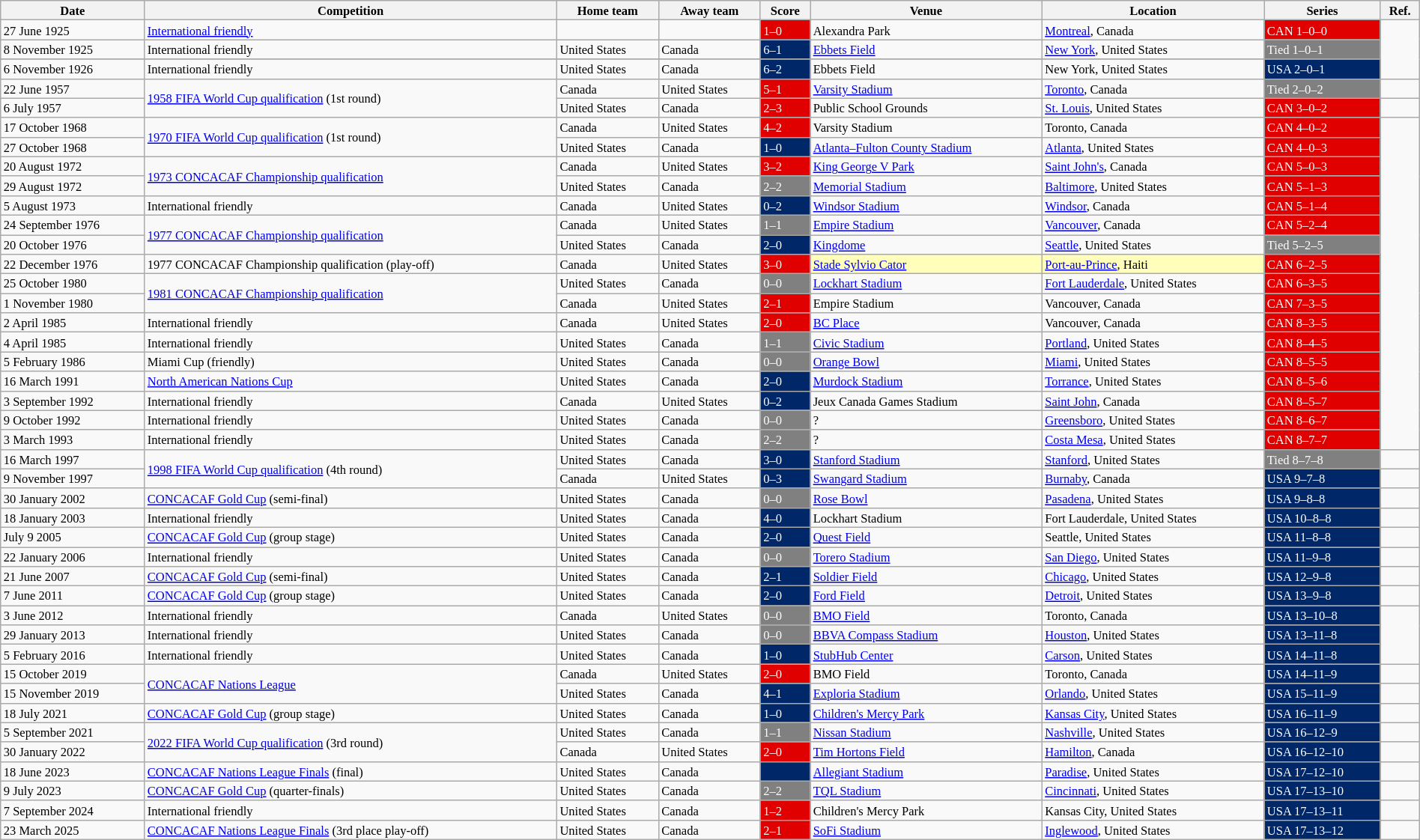<table class="wikitable" style="width:100%; margin:0 left; font-size: 11px">
<tr>
<th>Date</th>
<th>Competition</th>
<th>Home team</th>
<th>Away team</th>
<th>Score</th>
<th>Venue</th>
<th>Location</th>
<th>Series</th>
<th>Ref.</th>
</tr>
<tr>
<td>27 June 1925</td>
<td><a href='#'>International friendly</a></td>
<td></td>
<td></td>
<td style="color:#FFFFFF; background:#E00000;">1–0</td>
<td>Alexandra Park</td>
<td><a href='#'>Montreal</a>, Canada</td>
<td style="color:#FFFFFF; background:#E00000;">CAN 1–0–0</td>
</tr>
<tr>
<td>8 November 1925</td>
<td>International friendly</td>
<td> United States</td>
<td> Canada</td>
<td style="color:#FFFFFF; background:#002868;">6–1</td>
<td><a href='#'>Ebbets Field</a></td>
<td><a href='#'>New York</a>, United States</td>
<td style="color:#FFFFFF; background:#808080;">Tied 1–0–1</td>
</tr>
<tr>
</tr>
<tr>
<td>6 November 1926</td>
<td>International friendly</td>
<td> United States</td>
<td> Canada</td>
<td style="color:#FFFFFF; background:#002868;">6–2</td>
<td>Ebbets Field</td>
<td>New York, United States</td>
<td style="color:#FFFFFF; background:#002868;">USA 2–0–1</td>
</tr>
<tr>
<td>22 June 1957</td>
<td rowspan="2"><a href='#'>1958 FIFA World Cup qualification</a> (1st round)</td>
<td> Canada</td>
<td> United States</td>
<td style="color:#FFFFFF; background:#E00000;">5–1</td>
<td><a href='#'>Varsity Stadium</a></td>
<td><a href='#'>Toronto</a>, Canada</td>
<td style="color:#FFFFFF; background:#808080;">Tied 2–0–2</td>
<td></td>
</tr>
<tr>
<td>6 July 1957</td>
<td> United States</td>
<td> Canada</td>
<td style="color:#FFFFFF; background:#E00000;">2–3</td>
<td>Public School Grounds</td>
<td><a href='#'>St. Louis</a>, United States</td>
<td style="color:#FFFFFF; background:#E00000;">CAN 3–0–2</td>
<td></td>
</tr>
<tr>
<td>17 October 1968</td>
<td rowspan="2"><a href='#'>1970 FIFA World Cup qualification</a> (1st round)</td>
<td> Canada</td>
<td> United States</td>
<td style="color:#FFFFFF; background:#E00000;">4–2</td>
<td>Varsity Stadium</td>
<td>Toronto, Canada</td>
<td style="color:#FFFFFF; background:#E00000;">CAN 4–0–2</td>
</tr>
<tr>
<td>27 October 1968</td>
<td> United States</td>
<td> Canada</td>
<td style="color:#FFFFFF; background:#002868;">1–0</td>
<td><a href='#'>Atlanta–Fulton County Stadium</a></td>
<td><a href='#'>Atlanta</a>, United States</td>
<td style="color:#FFFFFF; background:#E00000;">CAN 4–0–3</td>
</tr>
<tr>
<td>20 August 1972</td>
<td rowspan="2"><a href='#'>1973 CONCACAF Championship qualification</a></td>
<td> Canada</td>
<td> United States</td>
<td style="color:#FFFFFF; background:#E00000;">3–2</td>
<td><a href='#'>King George V Park</a></td>
<td><a href='#'>Saint John's</a>, Canada</td>
<td style="color:#FFFFFF; background:#E00000;">CAN 5–0–3</td>
</tr>
<tr>
<td>29 August 1972</td>
<td> United States</td>
<td> Canada</td>
<td style="color:#FFFFFF; background:#808080;">2–2</td>
<td><a href='#'>Memorial Stadium</a></td>
<td><a href='#'>Baltimore</a>, United States</td>
<td style="color:#FFFFFF; background:#E00000;">CAN 5–1–3</td>
</tr>
<tr>
<td>5 August 1973</td>
<td>International friendly</td>
<td> Canada</td>
<td> United States</td>
<td style="color:#FFFFFF; background:#002868;">0–2</td>
<td><a href='#'>Windsor Stadium</a></td>
<td><a href='#'>Windsor</a>, Canada</td>
<td style="color:#FFFFFF; background:#E00000;">CAN 5–1–4</td>
</tr>
<tr>
<td>24 September 1976</td>
<td rowspan="2"><a href='#'>1977 CONCACAF Championship qualification</a></td>
<td> Canada</td>
<td> United States</td>
<td style="color:#FFFFFF; background:#808080;">1–1</td>
<td><a href='#'>Empire Stadium</a></td>
<td><a href='#'>Vancouver</a>, Canada</td>
<td style="color:#FFFFFF; background:#E00000;">CAN 5–2–4</td>
</tr>
<tr>
<td>20 October 1976</td>
<td> United States</td>
<td> Canada</td>
<td style="color:#FFFFFF; background:#002868;">2–0</td>
<td><a href='#'>Kingdome</a></td>
<td><a href='#'>Seattle</a>, United States</td>
<td style="color:#FFFFFF; background:#808080;">Tied 5–2–5</td>
</tr>
<tr>
<td>22 December 1976</td>
<td>1977 CONCACAF Championship qualification (play-off)</td>
<td> Canada</td>
<td> United States</td>
<td style="color:#FFFFFF; background:#E00000;">3–0</td>
<td style="background:#FFFFBB"><a href='#'>Stade Sylvio Cator</a></td>
<td style="background:#FFFFBB"><a href='#'>Port-au-Prince</a>, Haiti</td>
<td style="color:#FFFFFF; background:#E00000;">CAN 6–2–5</td>
</tr>
<tr>
<td>25 October 1980</td>
<td rowspan="2"><a href='#'>1981 CONCACAF Championship qualification</a></td>
<td> United States</td>
<td> Canada</td>
<td style="color:#FFFFFF; background:#808080;">0–0</td>
<td><a href='#'>Lockhart Stadium</a></td>
<td><a href='#'>Fort Lauderdale</a>, United States</td>
<td style="color:#FFFFFF; background:#E00000;">CAN 6–3–5</td>
</tr>
<tr>
<td>1 November 1980</td>
<td> Canada</td>
<td> United States</td>
<td style="color:#FFFFFF; background:#E00000;">2–1</td>
<td>Empire Stadium</td>
<td>Vancouver, Canada</td>
<td style="color:#FFFFFF; background:#E00000;">CAN 7–3–5</td>
</tr>
<tr>
<td>2 April 1985</td>
<td>International friendly</td>
<td> Canada</td>
<td> United States</td>
<td style="color:#FFFFFF; background:#E00000;">2–0</td>
<td><a href='#'>BC Place</a></td>
<td>Vancouver, Canada</td>
<td style="color:#FFFFFF; background:#E00000;">CAN 8–3–5</td>
</tr>
<tr>
<td>4 April 1985</td>
<td>International friendly</td>
<td> United States</td>
<td> Canada</td>
<td style="color:#FFFFFF; background:#808080;">1–1</td>
<td><a href='#'>Civic Stadium</a></td>
<td><a href='#'>Portland</a>, United States</td>
<td style="color:#FFFFFF; background:#E00000;">CAN 8–4–5</td>
</tr>
<tr>
<td>5 February 1986</td>
<td>Miami Cup (friendly)</td>
<td> United States</td>
<td> Canada</td>
<td style="color:#FFFFFF; background:#808080;">0–0</td>
<td><a href='#'>Orange Bowl</a></td>
<td><a href='#'>Miami</a>, United States</td>
<td style="color:#FFFFFF; background:#E00000;">CAN 8–5–5</td>
</tr>
<tr>
<td>16 March 1991</td>
<td><a href='#'>North American Nations Cup</a></td>
<td> United States</td>
<td> Canada</td>
<td style="color:#FFFFFF; background:#002868;">2–0</td>
<td><a href='#'>Murdock Stadium</a></td>
<td><a href='#'>Torrance</a>, United States</td>
<td style="color:#FFFFFF; background:#E00000;">CAN 8–5–6</td>
</tr>
<tr>
<td>3 September 1992</td>
<td>International friendly</td>
<td> Canada</td>
<td> United States</td>
<td style="color:#FFFFFF; background:#002868;">0–2</td>
<td>Jeux Canada Games Stadium</td>
<td><a href='#'>Saint John</a>, Canada</td>
<td style="color:#FFFFFF; background:#E00000;">CAN 8–5–7</td>
</tr>
<tr>
<td>9 October 1992</td>
<td>International friendly</td>
<td> United States</td>
<td> Canada</td>
<td style="color:#FFFFFF; background:#808080;">0–0</td>
<td>?</td>
<td><a href='#'>Greensboro</a>, United States</td>
<td style="color:#FFFFFF; background:#E00000;">CAN 8–6–7</td>
</tr>
<tr>
<td>3 March 1993</td>
<td>International friendly</td>
<td> United States</td>
<td> Canada</td>
<td style="color:#FFFFFF; background:#808080;">2–2</td>
<td>?</td>
<td><a href='#'>Costa Mesa</a>, United States</td>
<td style="color:#FFFFFF; background:#E00000;">CAN 8–7–7</td>
</tr>
<tr>
<td>16 March 1997</td>
<td rowspan="2"><a href='#'>1998 FIFA World Cup qualification</a> (4th round)</td>
<td> United States</td>
<td> Canada</td>
<td style="color:#FFFFFF; background:#002868;">3–0</td>
<td><a href='#'>Stanford Stadium</a></td>
<td><a href='#'>Stanford</a>, United States</td>
<td style="color:#FFFFFF; background:#808080;">Tied 8–7–8</td>
<td></td>
</tr>
<tr>
<td>9 November 1997</td>
<td> Canada</td>
<td> United States</td>
<td style="color:#FFFFFF; background:#002868;">0–3</td>
<td><a href='#'>Swangard Stadium</a></td>
<td><a href='#'>Burnaby</a>, Canada</td>
<td style="color:#FFFFFF; background:#002868;">USA 9–7–8</td>
<td></td>
</tr>
<tr>
<td>30 January 2002</td>
<td><a href='#'>CONCACAF Gold Cup</a>  (semi-final)</td>
<td> United States</td>
<td> Canada</td>
<td style="color:#FFFFFF; background:#808080;">0–0 <small></small></td>
<td><a href='#'>Rose Bowl</a></td>
<td><a href='#'>Pasadena</a>, United States</td>
<td style="color:#FFFFFF; background:#002868;">USA 9–8–8</td>
<td></td>
</tr>
<tr>
<td>18 January 2003</td>
<td>International friendly</td>
<td> United States</td>
<td> Canada</td>
<td style="color:#FFFFFF; background:#002868;">4–0</td>
<td>Lockhart Stadium</td>
<td>Fort Lauderdale, United States</td>
<td style="color:#FFFFFF; background:#002868;">USA 10–8–8</td>
</tr>
<tr>
<td>July 9 2005</td>
<td><a href='#'>CONCACAF Gold Cup</a> (group stage)</td>
<td> United States</td>
<td> Canada</td>
<td style="color:#FFFFFF; background:#002868;">2–0</td>
<td><a href='#'>Quest Field</a></td>
<td>Seattle, United States</td>
<td style="color:#FFFFFF; background:#002868;">USA 11–8–8</td>
<td></td>
</tr>
<tr>
<td>22 January 2006</td>
<td>International friendly</td>
<td> United States</td>
<td> Canada</td>
<td style="color:#FFFFFF; background:#808080;">0–0</td>
<td><a href='#'>Torero Stadium</a></td>
<td><a href='#'>San Diego</a>, United States</td>
<td style="color:#FFFFFF; background:#002868;">USA 11–9–8</td>
</tr>
<tr>
<td>21 June 2007</td>
<td><a href='#'>CONCACAF Gold Cup</a> (semi-final)</td>
<td> United States</td>
<td> Canada</td>
<td style="color:#FFFFFF; background:#002868;">2–1</td>
<td><a href='#'>Soldier Field</a></td>
<td><a href='#'>Chicago</a>, United States</td>
<td style="color:#FFFFFF; background:#002868;">USA 12–9–8</td>
<td></td>
</tr>
<tr>
<td>7 June 2011</td>
<td><a href='#'>CONCACAF Gold Cup</a> (group stage)</td>
<td> United States</td>
<td> Canada</td>
<td style="color:#FFFFFF; background:#002868;">2–0</td>
<td><a href='#'>Ford Field</a></td>
<td><a href='#'>Detroit</a>, United States</td>
<td style="color:#FFFFFF; background:#002868;">USA 13–9–8</td>
<td></td>
</tr>
<tr>
<td>3 June 2012</td>
<td>International friendly</td>
<td> Canada</td>
<td> United States</td>
<td style="color:#FFFFFF; background:#808080;">0–0</td>
<td><a href='#'>BMO Field</a></td>
<td>Toronto, Canada</td>
<td style="color:#FFFFFF; background:#002868;">USA 13–10–8</td>
</tr>
<tr>
<td>29 January 2013</td>
<td>International friendly</td>
<td> United States</td>
<td> Canada</td>
<td style="color:#FFFFFF; background:#808080;">0–0</td>
<td><a href='#'>BBVA Compass Stadium</a></td>
<td><a href='#'>Houston</a>, United States</td>
<td style="color:#FFFFFF; background:#002868;">USA 13–11–8</td>
</tr>
<tr>
<td>5 February 2016</td>
<td>International friendly</td>
<td> United States</td>
<td> Canada</td>
<td style="color:#FFFFFF; background:#002868;">1–0</td>
<td><a href='#'>StubHub Center</a></td>
<td><a href='#'>Carson</a>, United States</td>
<td style="color:#FFFFFF; background:#002868;">USA 14–11–8</td>
</tr>
<tr>
<td>15 October 2019</td>
<td rowspan="2"><a href='#'>CONCACAF Nations League</a></td>
<td> Canada</td>
<td> United States</td>
<td style="color:#FFFFFF; background:#E00000;">2–0</td>
<td>BMO Field</td>
<td>Toronto, Canada</td>
<td style="color:#FFFFFF; background:#002868;">USA 14–11–9</td>
<td></td>
</tr>
<tr>
<td>15 November 2019</td>
<td> United States</td>
<td> Canada</td>
<td style="color:#FFFFFF; background:#002868;">4–1</td>
<td><a href='#'>Exploria Stadium</a></td>
<td><a href='#'>Orlando</a>, United States</td>
<td style="color:#FFFFFF; background:#002868;">USA 15–11–9</td>
<td></td>
</tr>
<tr>
<td>18 July 2021</td>
<td><a href='#'>CONCACAF Gold Cup</a> (group stage)</td>
<td> United States</td>
<td> Canada</td>
<td style="color:#FFFFFF; background:#002868;">1–0</td>
<td><a href='#'>Children's Mercy Park</a></td>
<td><a href='#'>Kansas City</a>, United States</td>
<td style="color:#FFFFFF; background:#002868;">USA 16–11–9</td>
<td></td>
</tr>
<tr>
<td>5 September 2021</td>
<td rowspan="2"><a href='#'>2022 FIFA World Cup qualification</a> (3rd round)</td>
<td> United States</td>
<td> Canada</td>
<td style="color:#FFFFFF; background:#808080;">1–1</td>
<td><a href='#'>Nissan Stadium</a></td>
<td><a href='#'>Nashville</a>, United States</td>
<td style="color:#FFFFFF; background:#002868;">USA 16–12–9</td>
<td></td>
</tr>
<tr>
<td>30 January 2022</td>
<td> Canada</td>
<td> United States</td>
<td style="color:#FFFFFF; background:#E00000;">2–0</td>
<td><a href='#'>Tim Hortons Field</a></td>
<td><a href='#'>Hamilton</a>, Canada</td>
<td style="color:#FFFFFF; background:#002868;">USA 16–12–10</td>
<td></td>
</tr>
<tr>
<td>18 June 2023</td>
<td><a href='#'>CONCACAF Nations League Finals</a> (final)</td>
<td> United States</td>
<td> Canada</td>
<td style="color:#FFFFFF; background:#002868;"></td>
<td><a href='#'>Allegiant Stadium</a></td>
<td><a href='#'>Paradise</a>, United States</td>
<td style="color:#FFFFFF; background:#002868;">USA 17–12–10</td>
<td></td>
</tr>
<tr>
<td>9 July 2023</td>
<td><a href='#'>CONCACAF Gold Cup</a> (quarter-finals)</td>
<td> United States</td>
<td> Canada</td>
<td style="color:#FFFFFF; background:#808080;">2–2 <small></small></td>
<td><a href='#'>TQL Stadium</a></td>
<td><a href='#'>Cincinnati</a>, United States</td>
<td style="color:#FFFFFF; background:#002868;">USA 17–13–10</td>
<td></td>
</tr>
<tr>
<td>7 September 2024</td>
<td>International friendly</td>
<td> United States</td>
<td> Canada</td>
<td style="color:#FFFFFF; background:#E00000;">1–2</td>
<td>Children's Mercy Park</td>
<td>Kansas City, United States</td>
<td style="color:#FFFFFF; background:#002868;">USA 17–13–11</td>
<td></td>
</tr>
<tr>
<td>23 March 2025</td>
<td><a href='#'>CONCACAF Nations League Finals</a> (3rd place play-off)</td>
<td> United States</td>
<td> Canada</td>
<td style="color:#FFFFFF; background:#E00000;">2–1</td>
<td><a href='#'>SoFi Stadium</a></td>
<td><a href='#'>Inglewood</a>, United States</td>
<td style="color:#FFFFFF; background:#002868;">USA 17–13–12</td>
<td></td>
</tr>
</table>
